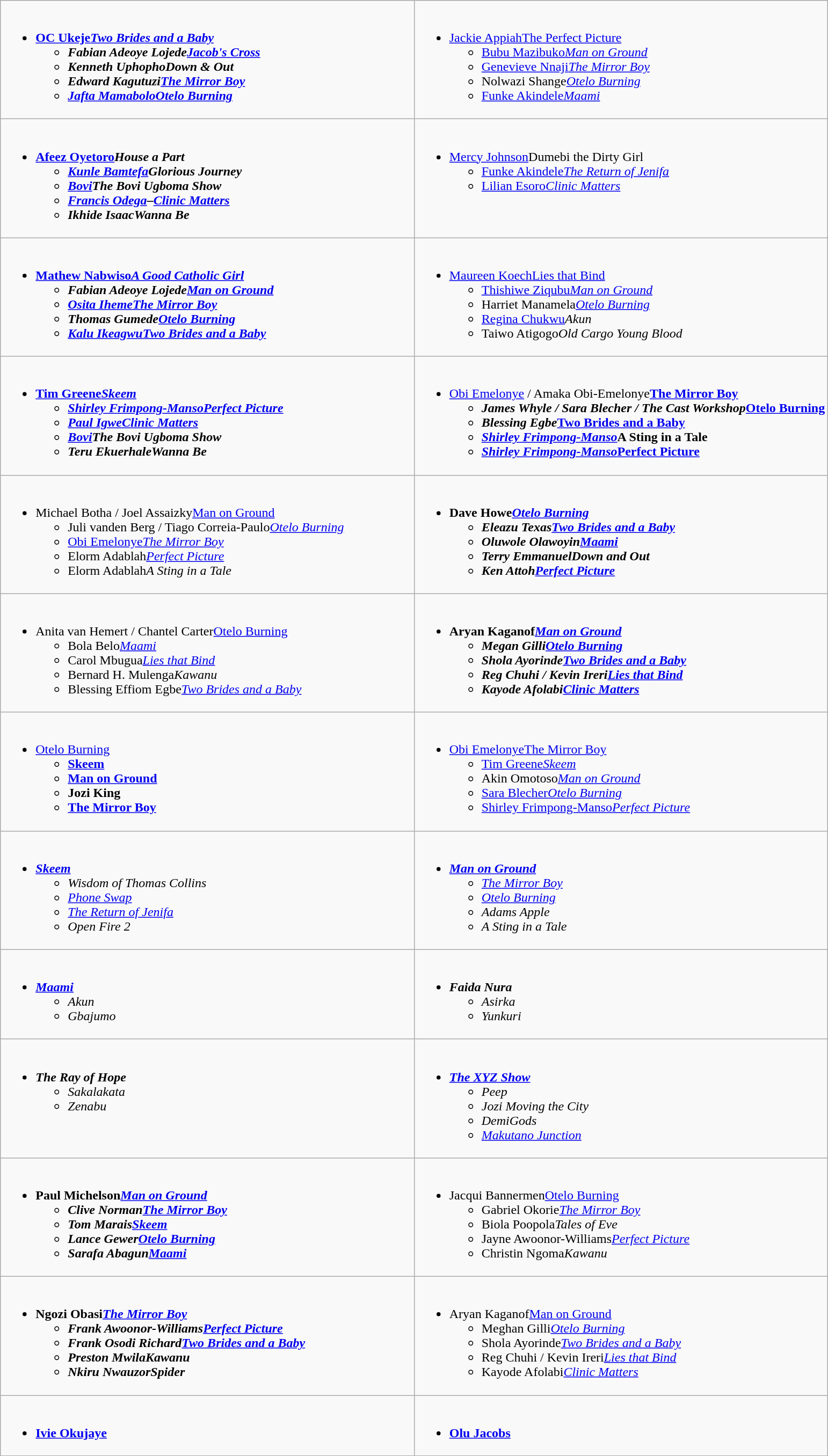<table role="presentation" class=wikitable>
<tr>
<td style="vertical-align:top; width:50%;"><br><ul><li><strong><a href='#'>OC Ukeje</a><em><a href='#'>Two Brides and a Baby</a><strong><em> <ul><li>Fabian Adeoye Lojede</em><a href='#'>Jacob's Cross</a><em></li><li>Kenneth Uphopho</em>Down & Out<em></li><li>Edward Kagutuzi</em><a href='#'>The Mirror Boy</a><em></li><li><a href='#'>Jafta Mamabolo</a></em><a href='#'>Otelo Burning</a><em></li></ul></li></ul></td>
<td style="vertical-align:top; width:50%;"><br><ul><li></strong><a href='#'>Jackie Appiah</a></em><a href='#'>The Perfect Picture</a></em></strong> <ul><li><a href='#'>Bubu Mazibuko</a><em><a href='#'>Man on Ground</a></em></li><li><a href='#'>Genevieve Nnaji</a><em><a href='#'>The Mirror Boy</a></em></li><li>Nolwazi Shange<em><a href='#'>Otelo Burning</a></em></li><li><a href='#'>Funke Akindele</a><em><a href='#'>Maami</a></em></li></ul></li></ul></td>
</tr>
<tr>
<td style="vertical-align:top; width:50%;"><br><ul><li><strong><a href='#'>Afeez Oyetoro</a><em>House a Part<strong><em> <ul><li><a href='#'>Kunle Bamtefa</a></em>Glorious Journey<em></li><li><a href='#'>Bovi</a></em>The Bovi Ugboma Show<em></li><li><a href='#'>Francis Odega</a>–</em><a href='#'>Clinic Matters</a><em></li><li>Ikhide Isaac</em>Wanna Be<em></li></ul></li></ul></td>
<td style="vertical-align:top; width:50%;"><br><ul><li></strong><a href='#'>Mercy Johnson</a></em>Dumebi the Dirty Girl</em></strong> <ul><li><a href='#'>Funke Akindele</a><em><a href='#'>The Return of Jenifa</a></em></li><li><a href='#'>Lilian Esoro</a><em><a href='#'>Clinic Matters</a></em></li></ul></li></ul></td>
</tr>
<tr>
<td style="vertical-align:top; width:50%;"><br><ul><li><strong><a href='#'>Mathew Nabwiso</a><em><a href='#'>A Good Catholic Girl</a><strong><em> <ul><li>Fabian Adeoye Lojede</em><a href='#'>Man on Ground</a><em></li><li><a href='#'>Osita Iheme</a></em><a href='#'>The Mirror Boy</a><em></li><li>Thomas Gumede</em><a href='#'>Otelo Burning</a><em></li><li><a href='#'>Kalu Ikeagwu</a></em><a href='#'>Two Brides and a Baby</a><em></li></ul></li></ul></td>
<td style="vertical-align:top; width:50%;"><br><ul><li></strong><a href='#'>Maureen Koech</a></em><a href='#'>Lies that Bind</a></em></strong> <ul><li><a href='#'>Thishiwe Ziqubu</a><em><a href='#'>Man on Ground</a></em></li><li>Harriet Manamela<em><a href='#'>Otelo Burning</a></em></li><li><a href='#'>Regina Chukwu</a><em>Akun</em></li><li>Taiwo Atigogo<em>Old Cargo Young Blood</em></li></ul></li></ul></td>
</tr>
<tr>
<td style="vertical-align:top; width:50%;"><br><ul><li><strong><a href='#'>Tim Greene</a><em><a href='#'>Skeem</a><strong><em> <ul><li><a href='#'>Shirley Frimpong-Manso</a></em><a href='#'>Perfect Picture</a><em></li><li><a href='#'>Paul Igwe</a></em><a href='#'>Clinic Matters</a><em></li><li><a href='#'>Bovi</a></em>The Bovi Ugboma Show <em></li><li>Teru Ekuerhale</em>Wanna Be<em></li></ul></li></ul></td>
<td style="vertical-align:top; width:50%;"><br><ul><li></strong><a href='#'>Obi Emelonye</a> / Amaka Obi-Emelonye<strong></em><a href='#'>The Mirror Boy</a><em> <ul><li>James Whyle / Sara Blecher / The Cast Workshop</em><a href='#'>Otelo Burning</a><em></li><li>Blessing Egbe</em><a href='#'>Two Brides and a Baby</a><em></li><li><a href='#'>Shirley Frimpong-Manso</a></em>A Sting in a Tale<em></li><li><a href='#'>Shirley Frimpong-Manso</a></em><a href='#'>Perfect Picture</a><em></li></ul></li></ul></td>
</tr>
<tr>
<td style="vertical-align:top; width:50%;"><br><ul><li></strong>Michael Botha / Joel Assaizky</em><a href='#'>Man on Ground</a></em></strong> <ul><li>Juli vanden Berg / Tiago Correia-Paulo<em><a href='#'>Otelo Burning</a></em></li><li><a href='#'>Obi Emelonye</a><em><a href='#'>The Mirror Boy</a></em></li><li>Elorm Adablah<em><a href='#'>Perfect Picture</a></em></li><li>Elorm Adablah<em>A Sting in a Tale</em></li></ul></li></ul></td>
<td style="vertical-align:top; width:50%;"><br><ul><li><strong>Dave Howe<em><a href='#'>Otelo Burning</a><strong><em> <ul><li>Eleazu Texas</em><a href='#'>Two Brides and a Baby</a><em></li><li>Oluwole Olawoyin</em><a href='#'>Maami</a><em></li><li>Terry Emmanuel</em>Down and Out<em></li><li>Ken Attoh</em><a href='#'>Perfect Picture</a><em></li></ul></li></ul></td>
</tr>
<tr>
<td style="vertical-align:top; width:50%;"><br><ul><li></strong>Anita van Hemert / Chantel Carter</em><a href='#'>Otelo Burning</a></em></strong> <ul><li>Bola Belo<em><a href='#'>Maami</a></em></li><li>Carol Mbugua<em><a href='#'>Lies that Bind</a></em></li><li>Bernard H. Mulenga<em>Kawanu</em></li><li>Blessing Effiom Egbe<em><a href='#'>Two Brides and a Baby</a></em></li></ul></li></ul></td>
<td style="vertical-align:top; width:50%;"><br><ul><li><strong>Aryan Kaganof<em><a href='#'>Man on Ground</a><strong><em> <ul><li>Megan Gilli</em><a href='#'>Otelo Burning</a><em></li><li>Shola Ayorinde</em><a href='#'>Two Brides and a Baby</a><em></li><li>Reg Chuhi / Kevin Ireri</em><a href='#'>Lies that Bind</a><em></li><li>Kayode Afolabi</em><a href='#'>Clinic Matters</a><em></li></ul></li></ul></td>
</tr>
<tr>
<td style="vertical-align:top; width:50%;"><br><ul><li></em></strong><a href='#'>Otelo Burning</a><strong><em> <ul><li></em><a href='#'>Skeem</a><em></li><li></em><a href='#'>Man on Ground</a><em></li><li></em>Jozi King<em></li><li></em><a href='#'>The Mirror Boy</a><em></li></ul></li></ul></td>
<td style="vertical-align:top; width:50%;"><br><ul><li></strong><a href='#'>Obi Emelonye</a></em><a href='#'>The Mirror Boy</a></em></strong> <ul><li><a href='#'>Tim Greene</a><em><a href='#'>Skeem</a></em></li><li>Akin Omotoso<em><a href='#'>Man on Ground</a></em></li><li><a href='#'>Sara Blecher</a><em><a href='#'>Otelo Burning</a></em></li><li><a href='#'>Shirley Frimpong-Manso</a><em><a href='#'>Perfect Picture</a></em></li></ul></li></ul></td>
</tr>
<tr>
<td style="vertical-align:top; width:50%;"><br><ul><li><strong><em><a href='#'>Skeem</a></em></strong> <ul><li><em>Wisdom of Thomas Collins</em></li><li><em><a href='#'>Phone Swap</a></em></li><li><em><a href='#'>The Return of Jenifa</a></em></li><li><em>Open Fire 2</em></li></ul></li></ul></td>
<td style="vertical-align:top; width:50%;"><br><ul><li><strong><em><a href='#'>Man on Ground</a></em></strong> <ul><li><em><a href='#'>The Mirror Boy</a></em></li><li><em><a href='#'>Otelo Burning</a></em></li><li><em>Adams Apple</em></li><li><em>A Sting in a Tale</em></li></ul></li></ul></td>
</tr>
<tr>
<td style="vertical-align:top; width:50%;"><br><ul><li><strong><em><a href='#'>Maami</a></em></strong> <ul><li><em>Akun</em></li><li><em>Gbajumo</em></li></ul></li></ul></td>
<td style="vertical-align:top; width:50%;"><br><ul><li><strong><em>Faida Nura</em></strong> <ul><li><em>Asirka</em></li><li><em>Yunkuri</em></li></ul></li></ul></td>
</tr>
<tr>
<td style="vertical-align:top; width:50%;"><br><ul><li><strong><em>The Ray of Hope</em></strong> <ul><li><em>Sakalakata</em></li><li><em>Zenabu</em></li></ul></li></ul></td>
<td style="vertical-align:top; width:50%;"><br><ul><li><strong><em><a href='#'>The XYZ Show</a></em></strong> <ul><li><em>Peep</em></li><li><em>Jozi Moving the City</em></li><li><em>DemiGods</em></li><li><em><a href='#'>Makutano Junction</a></em></li></ul></li></ul></td>
</tr>
<tr>
<td style="vertical-align:top; width:50%;"><br><ul><li><strong>Paul Michelson<em><a href='#'>Man on Ground</a><strong><em> <ul><li>Clive Norman</em><a href='#'>The Mirror Boy</a><em></li><li>Tom Marais</em><a href='#'>Skeem</a><em></li><li>Lance Gewer</em><a href='#'>Otelo Burning</a><em></li><li>Sarafa Abagun</em><a href='#'>Maami</a><em></li></ul></li></ul></td>
<td style="vertical-align:top; width:50%;"><br><ul><li></strong>Jacqui Bannermen</em><a href='#'>Otelo Burning</a></em></strong> <ul><li>Gabriel Okorie<em><a href='#'>The Mirror Boy</a></em></li><li>Biola Poopola<em>Tales of Eve</em></li><li>Jayne Awoonor-Williams<em><a href='#'>Perfect Picture</a></em></li><li>Christin Ngoma<em>Kawanu</em></li></ul></li></ul></td>
</tr>
<tr>
<td style="vertical-align:top; width:50%;"><br><ul><li><strong>Ngozi Obasi<em><a href='#'>The Mirror Boy</a><strong><em> <ul><li>Frank Awoonor-Williams</em><a href='#'>Perfect Picture</a><em></li><li>Frank Osodi Richard</em><a href='#'>Two Brides and a Baby</a><em></li><li>Preston Mwila</em>Kawanu<em></li><li>Nkiru Nwauzor</em>Spider<em></li></ul></li></ul></td>
<td style="vertical-align:top; width:50%;"><br><ul><li></strong>Aryan Kaganof</em><a href='#'>Man on Ground</a></em></strong> <ul><li>Meghan Gilli<em><a href='#'>Otelo Burning</a></em></li><li>Shola Ayorinde<em><a href='#'>Two Brides and a Baby</a></em></li><li>Reg Chuhi / Kevin Ireri<em><a href='#'>Lies that Bind</a></em></li><li>Kayode Afolabi<em><a href='#'>Clinic Matters</a></em></li></ul></li></ul></td>
</tr>
<tr>
<td style="vertical-align:top; width:50%;"><br><ul><li><strong><a href='#'>Ivie Okujaye</a></strong> </li></ul></td>
<td style="vertical-align:top; width:50%;"><br><ul><li><strong><a href='#'>Olu Jacobs</a></strong> </li></ul></td>
</tr>
</table>
